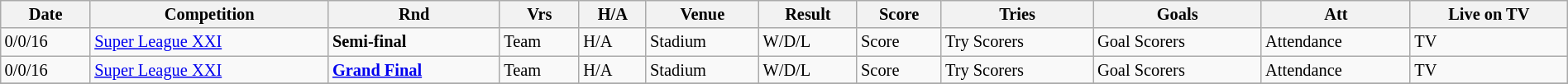<table class="wikitable" style="font-size:85%;" width="100%">
<tr>
<th>Date</th>
<th>Competition</th>
<th>Rnd</th>
<th>Vrs</th>
<th>H/A</th>
<th>Venue</th>
<th>Result</th>
<th>Score</th>
<th>Tries</th>
<th>Goals</th>
<th>Att</th>
<th>Live on TV</th>
</tr>
<tr>
<td>0/0/16</td>
<td><a href='#'>Super League XXI</a></td>
<td><strong>Semi-final</strong></td>
<td>Team</td>
<td>H/A</td>
<td>Stadium</td>
<td>W/D/L</td>
<td>Score</td>
<td>Try Scorers</td>
<td>Goal Scorers</td>
<td>Attendance</td>
<td>TV</td>
</tr>
<tr>
<td>0/0/16</td>
<td><a href='#'>Super League XXI</a></td>
<td><strong><a href='#'>Grand Final</a></strong></td>
<td>Team</td>
<td>H/A</td>
<td>Stadium</td>
<td>W/D/L</td>
<td>Score</td>
<td>Try Scorers</td>
<td>Goal Scorers</td>
<td>Attendance</td>
<td>TV</td>
</tr>
<tr>
</tr>
</table>
